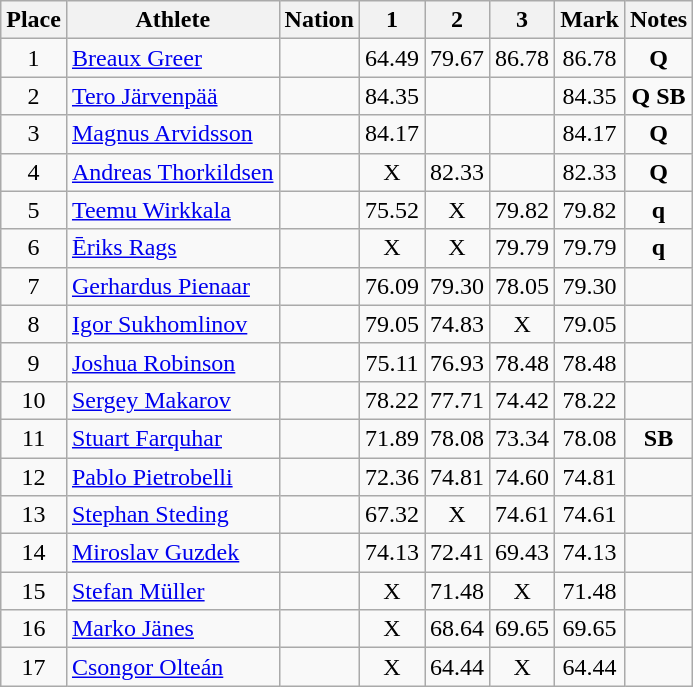<table class="wikitable sortable" style="text-align:center">
<tr>
<th>Place</th>
<th>Athlete</th>
<th>Nation</th>
<th>1</th>
<th>2</th>
<th>3</th>
<th>Mark</th>
<th>Notes</th>
</tr>
<tr>
<td>1</td>
<td style="text-align:left"><a href='#'>Breaux Greer</a></td>
<td align=left></td>
<td>64.49</td>
<td>79.67</td>
<td>86.78</td>
<td>86.78</td>
<td><strong>Q</strong></td>
</tr>
<tr>
<td>2</td>
<td style="text-align:left"><a href='#'>Tero Järvenpää</a></td>
<td align=left></td>
<td>84.35</td>
<td></td>
<td></td>
<td>84.35</td>
<td><strong>Q</strong> <strong>SB</strong></td>
</tr>
<tr>
<td>3</td>
<td style="text-align:left"><a href='#'>Magnus Arvidsson</a></td>
<td align=left></td>
<td>84.17</td>
<td></td>
<td></td>
<td>84.17</td>
<td><strong>Q</strong></td>
</tr>
<tr>
<td>4</td>
<td style="text-align:left"><a href='#'>Andreas Thorkildsen</a></td>
<td align=left></td>
<td>X</td>
<td>82.33</td>
<td></td>
<td>82.33</td>
<td><strong>Q</strong></td>
</tr>
<tr>
<td>5</td>
<td style="text-align:left"><a href='#'>Teemu Wirkkala</a></td>
<td align=left></td>
<td>75.52</td>
<td>X</td>
<td>79.82</td>
<td>79.82</td>
<td><strong>q</strong></td>
</tr>
<tr>
<td>6</td>
<td style="text-align:left"><a href='#'>Ēriks Rags</a></td>
<td align=left></td>
<td>X</td>
<td>X</td>
<td>79.79</td>
<td>79.79</td>
<td><strong>q</strong></td>
</tr>
<tr>
<td>7</td>
<td style="text-align:left"><a href='#'>Gerhardus Pienaar</a></td>
<td align=left></td>
<td>76.09</td>
<td>79.30</td>
<td>78.05</td>
<td>79.30</td>
<td> </td>
</tr>
<tr>
<td>8</td>
<td style="text-align:left"><a href='#'>Igor Sukhomlinov</a></td>
<td align=left></td>
<td>79.05</td>
<td>74.83</td>
<td>X</td>
<td>79.05</td>
<td> </td>
</tr>
<tr>
<td>9</td>
<td style="text-align:left"><a href='#'>Joshua Robinson</a></td>
<td align=left></td>
<td>75.11</td>
<td>76.93</td>
<td>78.48</td>
<td>78.48</td>
<td> </td>
</tr>
<tr>
<td>10</td>
<td style="text-align:left"><a href='#'>Sergey Makarov</a></td>
<td align=left></td>
<td>78.22</td>
<td>77.71</td>
<td>74.42</td>
<td>78.22</td>
<td> </td>
</tr>
<tr>
<td>11</td>
<td style="text-align:left"><a href='#'>Stuart Farquhar</a></td>
<td align=left></td>
<td>71.89</td>
<td>78.08</td>
<td>73.34</td>
<td>78.08</td>
<td><strong>SB</strong></td>
</tr>
<tr>
<td>12</td>
<td style="text-align:left"><a href='#'>Pablo Pietrobelli</a></td>
<td align=left></td>
<td>72.36</td>
<td>74.81</td>
<td>74.60</td>
<td>74.81</td>
<td> </td>
</tr>
<tr>
<td>13</td>
<td style="text-align:left"><a href='#'>Stephan Steding</a></td>
<td align=left></td>
<td>67.32</td>
<td>X</td>
<td>74.61</td>
<td>74.61</td>
<td> </td>
</tr>
<tr>
<td>14</td>
<td style="text-align:left"><a href='#'>Miroslav Guzdek</a></td>
<td align=left></td>
<td>74.13</td>
<td>72.41</td>
<td>69.43</td>
<td>74.13</td>
<td> </td>
</tr>
<tr>
<td>15</td>
<td style="text-align:left"><a href='#'>Stefan Müller</a></td>
<td align=left></td>
<td>X</td>
<td>71.48</td>
<td>X</td>
<td>71.48</td>
<td> </td>
</tr>
<tr>
<td>16</td>
<td style="text-align:left"><a href='#'>Marko Jänes</a></td>
<td align=left></td>
<td>X</td>
<td>68.64</td>
<td>69.65</td>
<td>69.65</td>
<td> </td>
</tr>
<tr>
<td>17</td>
<td style="text-align:left"><a href='#'>Csongor Olteán</a></td>
<td align=left></td>
<td>X</td>
<td>64.44</td>
<td>X</td>
<td>64.44</td>
<td> </td>
</tr>
</table>
